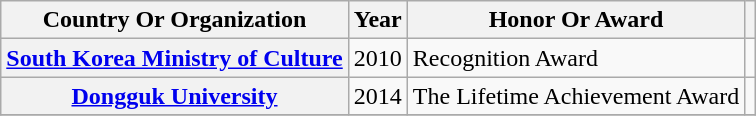<table class="wikitable plainrowheaders sortable" style="margin-right: 0;">
<tr>
<th scope="col">Country Or Organization</th>
<th scope="col">Year</th>
<th scope="col">Honor Or Award</th>
<th scope="col" class="unsortable"></th>
</tr>
<tr>
<th scope="row"><a href='#'>South Korea Ministry of Culture</a></th>
<td>2010</td>
<td>Recognition Award</td>
<td></td>
</tr>
<tr>
<th scope="row"><a href='#'>Dongguk University</a></th>
<td>2014</td>
<td>The Lifetime Achievement Award</td>
<td style="text-align:center"></td>
</tr>
<tr>
</tr>
</table>
